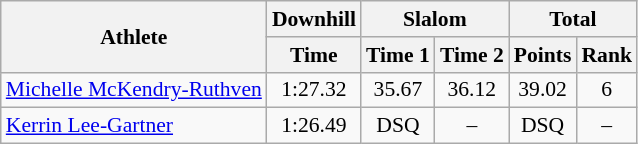<table class="wikitable" style="font-size:90%">
<tr>
<th rowspan="2">Athlete</th>
<th>Downhill</th>
<th colspan="2">Slalom</th>
<th colspan="2">Total</th>
</tr>
<tr>
<th>Time</th>
<th>Time 1</th>
<th>Time 2</th>
<th>Points</th>
<th>Rank</th>
</tr>
<tr>
<td><a href='#'>Michelle McKendry-Ruthven</a></td>
<td align="center">1:27.32</td>
<td align="center">35.67</td>
<td align="center">36.12</td>
<td align="center">39.02</td>
<td align="center">6</td>
</tr>
<tr>
<td><a href='#'>Kerrin Lee-Gartner</a></td>
<td align="center">1:26.49</td>
<td align="center">DSQ</td>
<td align="center">–</td>
<td align="center">DSQ</td>
<td align="center">–</td>
</tr>
</table>
